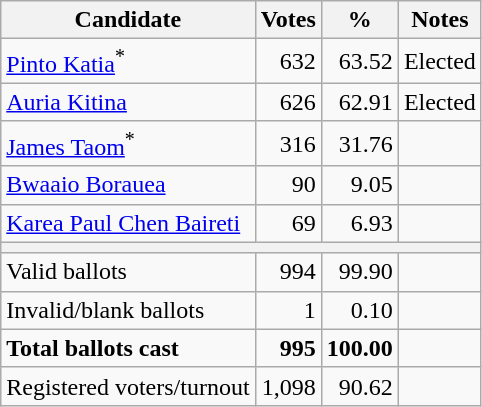<table class=wikitable style=text-align:right>
<tr>
<th>Candidate</th>
<th>Votes</th>
<th>%</th>
<th>Notes</th>
</tr>
<tr>
<td align=left><a href='#'>Pinto Katia</a><sup>*</sup></td>
<td>632</td>
<td>63.52</td>
<td>Elected</td>
</tr>
<tr>
<td align=left><a href='#'>Auria Kitina</a></td>
<td>626</td>
<td>62.91</td>
<td>Elected</td>
</tr>
<tr>
<td align=left><a href='#'>James Taom</a><sup>*</sup></td>
<td>316</td>
<td>31.76</td>
<td></td>
</tr>
<tr>
<td align=left><a href='#'>Bwaaio Borauea</a></td>
<td>90</td>
<td>9.05</td>
<td></td>
</tr>
<tr>
<td align=left><a href='#'>Karea Paul Chen Baireti</a></td>
<td>69</td>
<td>6.93</td>
<td></td>
</tr>
<tr>
<th colspan=6></th>
</tr>
<tr>
<td align=left>Valid ballots</td>
<td>994</td>
<td>99.90</td>
<td></td>
</tr>
<tr>
<td align=left>Invalid/blank ballots</td>
<td>1</td>
<td>0.10</td>
<td></td>
</tr>
<tr style="font-weight:bold">
<td align=left>Total ballots cast</td>
<td>995</td>
<td>100.00</td>
<td></td>
</tr>
<tr>
<td align=left>Registered voters/turnout</td>
<td>1,098</td>
<td>90.62</td>
<td></td>
</tr>
</table>
